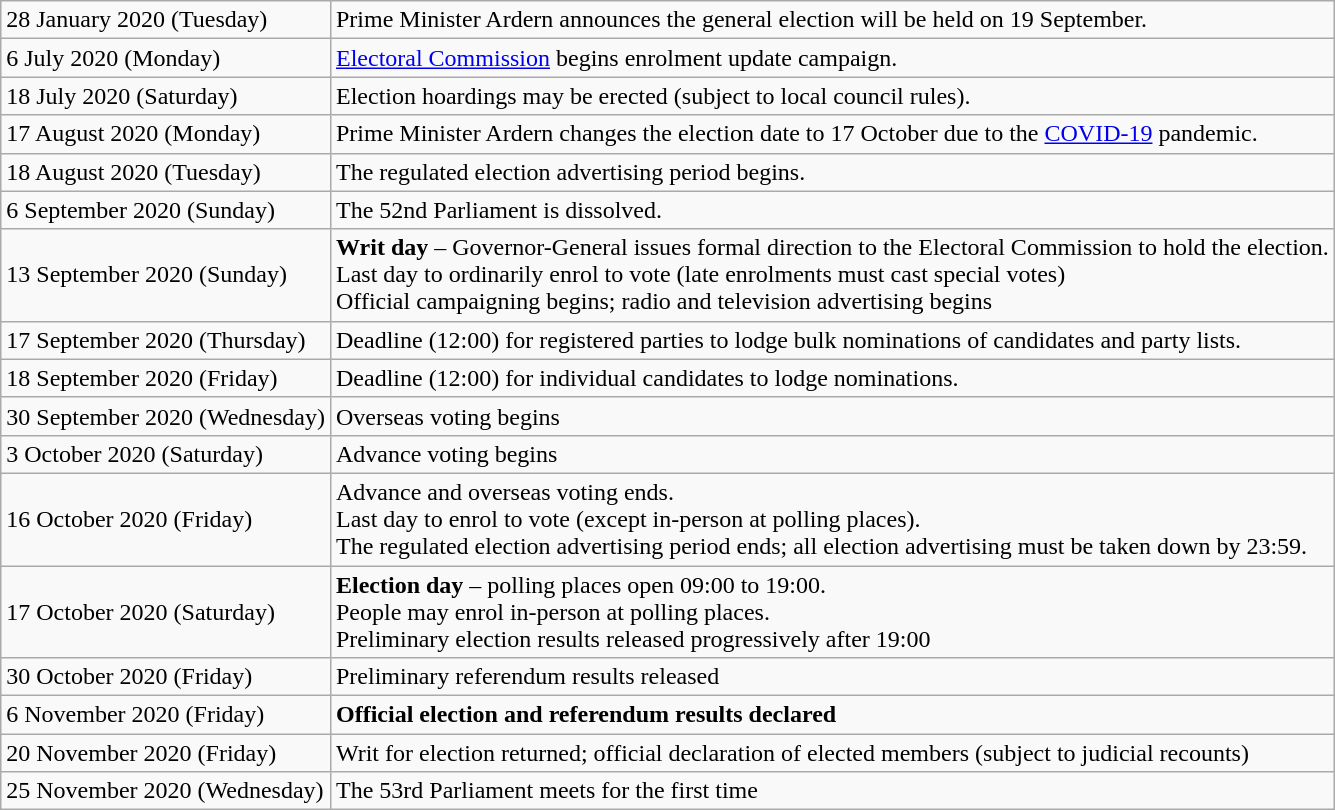<table class="wikitable">
<tr>
<td>28 January 2020 (Tuesday)</td>
<td>Prime Minister Ardern announces the general election will be held on 19 September.</td>
</tr>
<tr>
<td>6 July 2020 (Monday)</td>
<td><a href='#'>Electoral Commission</a> begins enrolment update campaign.</td>
</tr>
<tr>
<td>18 July 2020 (Saturday)</td>
<td>Election hoardings may be erected (subject to local council rules).</td>
</tr>
<tr>
<td>17 August 2020 (Monday)</td>
<td>Prime Minister Ardern changes the election date to 17 October due to the <a href='#'>COVID-19</a> pandemic.</td>
</tr>
<tr>
<td>18 August 2020 (Tuesday)</td>
<td>The regulated election advertising period begins.</td>
</tr>
<tr>
<td>6 September 2020 (Sunday)</td>
<td>The 52nd Parliament is dissolved.</td>
</tr>
<tr>
<td>13 September 2020 (Sunday)</td>
<td><strong>Writ day</strong> – Governor-General issues formal direction to the Electoral Commission to hold the election.<br>Last day to ordinarily enrol to vote (late enrolments must cast special votes)<br>Official campaigning begins; radio and television advertising begins</td>
</tr>
<tr>
<td>17 September 2020 (Thursday)</td>
<td>Deadline (12:00) for registered parties to lodge bulk nominations of candidates and party lists.</td>
</tr>
<tr>
<td>18 September 2020 (Friday)</td>
<td>Deadline (12:00) for individual candidates to lodge nominations.</td>
</tr>
<tr>
<td>30 September 2020 (Wednesday)</td>
<td>Overseas voting begins</td>
</tr>
<tr>
<td>3 October 2020 (Saturday)</td>
<td>Advance voting begins</td>
</tr>
<tr>
<td>16 October 2020 (Friday)</td>
<td>Advance and overseas voting ends.<br>Last day to enrol to vote (except in-person at polling places).<br>The regulated election advertising period ends; all election advertising must be taken down by 23:59.</td>
</tr>
<tr>
<td>17 October 2020 (Saturday)</td>
<td><strong>Election day</strong> – polling places open 09:00 to 19:00.<br>People may enrol in-person at polling places.<br>Preliminary election results released progressively after 19:00</td>
</tr>
<tr>
<td>30 October 2020 (Friday)</td>
<td>Preliminary referendum results released</td>
</tr>
<tr>
<td>6 November 2020 (Friday)</td>
<td><strong>Official election and referendum results declared</strong></td>
</tr>
<tr>
<td>20 November 2020 (Friday)</td>
<td>Writ for election returned; official declaration of elected members (subject to judicial recounts)</td>
</tr>
<tr>
<td>25 November 2020 (Wednesday)</td>
<td>The 53rd Parliament meets for the first time</td>
</tr>
</table>
